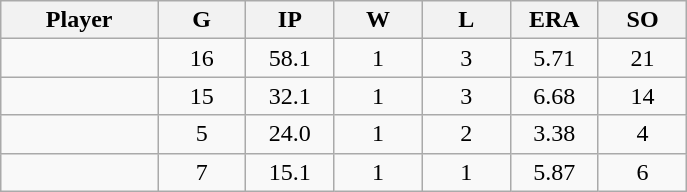<table class="wikitable sortable">
<tr>
<th bgcolor="#DDDDFF" width="16%">Player</th>
<th bgcolor="#DDDDFF" width="9%">G</th>
<th bgcolor="#DDDDFF" width="9%">IP</th>
<th bgcolor="#DDDDFF" width="9%">W</th>
<th bgcolor="#DDDDFF" width="9%">L</th>
<th bgcolor="#DDDDFF" width="9%">ERA</th>
<th bgcolor="#DDDDFF" width="9%">SO</th>
</tr>
<tr align="center">
<td></td>
<td>16</td>
<td>58.1</td>
<td>1</td>
<td>3</td>
<td>5.71</td>
<td>21</td>
</tr>
<tr align="center">
<td></td>
<td>15</td>
<td>32.1</td>
<td>1</td>
<td>3</td>
<td>6.68</td>
<td>14</td>
</tr>
<tr align="center">
<td></td>
<td>5</td>
<td>24.0</td>
<td>1</td>
<td>2</td>
<td>3.38</td>
<td>4</td>
</tr>
<tr align="center">
<td></td>
<td>7</td>
<td>15.1</td>
<td>1</td>
<td>1</td>
<td>5.87</td>
<td>6</td>
</tr>
</table>
